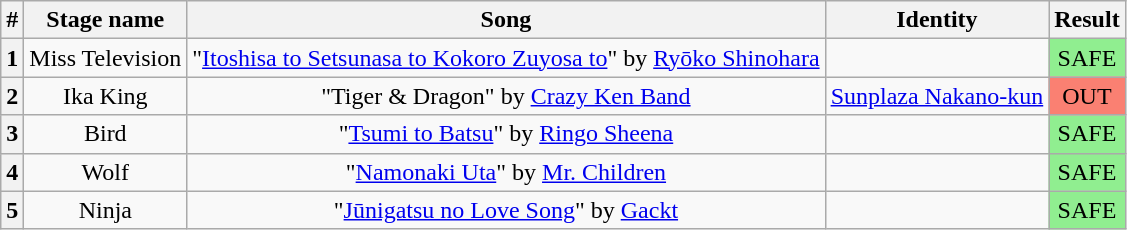<table class="wikitable plainrowheaders" style="text-align: center;">
<tr>
<th>#</th>
<th>Stage name</th>
<th>Song</th>
<th>Identity</th>
<th>Result</th>
</tr>
<tr>
<th>1</th>
<td>Miss Television</td>
<td>"<a href='#'>Itoshisa to Setsunasa to Kokoro Zuyosa to</a>" by <a href='#'>Ryōko Shinohara</a></td>
<td></td>
<td bgcolor="lightgreen">SAFE</td>
</tr>
<tr>
<th>2</th>
<td>Ika King</td>
<td>"Tiger & Dragon" by <a href='#'>Crazy Ken Band</a></td>
<td><a href='#'>Sunplaza Nakano-kun</a></td>
<td bgcolor=salmon>OUT</td>
</tr>
<tr>
<th>3</th>
<td>Bird</td>
<td>"<a href='#'>Tsumi to Batsu</a>" by <a href='#'>Ringo Sheena</a></td>
<td></td>
<td bgcolor="lightgreen">SAFE</td>
</tr>
<tr>
<th>4</th>
<td>Wolf</td>
<td>"<a href='#'>Namonaki Uta</a>" by <a href='#'>Mr. Children</a></td>
<td></td>
<td bgcolor="lightgreen">SAFE</td>
</tr>
<tr>
<th>5</th>
<td>Ninja</td>
<td>"<a href='#'>Jūnigatsu no Love Song</a>" by <a href='#'>Gackt</a></td>
<td></td>
<td bgcolor="lightgreen">SAFE</td>
</tr>
</table>
